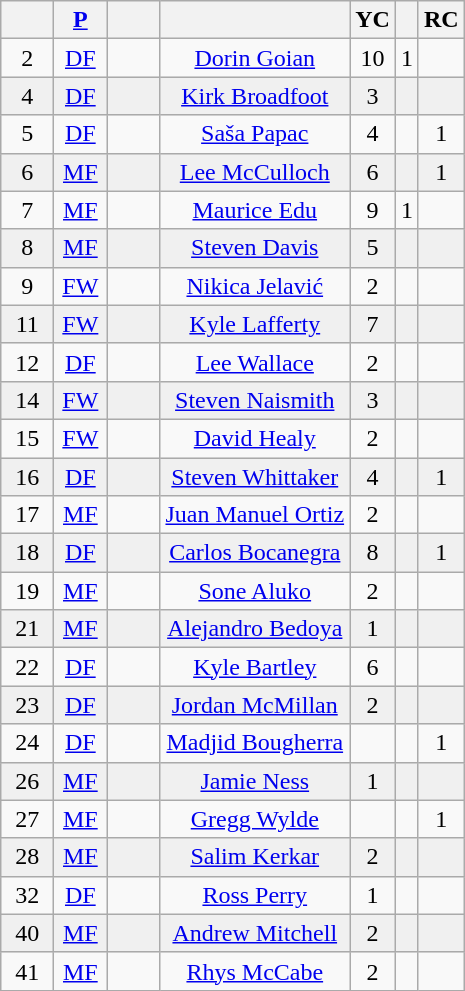<table class="wikitable sortable" style="text-align: center;">
<tr>
<th width=28><br></th>
<th width=28><a href='#'>P</a><br></th>
<th width=28><br></th>
<th><br></th>
<th>YC <br></th>
<th> <br></th>
<th>RC <br></th>
</tr>
<tr>
<td>2</td>
<td><a href='#'>DF</a></td>
<td></td>
<td><a href='#'>Dorin Goian</a></td>
<td>10</td>
<td>1</td>
<td></td>
</tr>
<tr bgcolor = "#F0F0F0">
<td>4</td>
<td><a href='#'>DF</a></td>
<td></td>
<td><a href='#'>Kirk Broadfoot</a></td>
<td>3</td>
<td></td>
<td></td>
</tr>
<tr>
<td>5</td>
<td><a href='#'>DF</a></td>
<td></td>
<td><a href='#'>Saša Papac</a></td>
<td>4</td>
<td></td>
<td>1</td>
</tr>
<tr bgcolor = "#F0F0F0">
<td>6</td>
<td><a href='#'>MF</a></td>
<td></td>
<td><a href='#'>Lee McCulloch</a></td>
<td>6</td>
<td></td>
<td>1</td>
</tr>
<tr>
<td>7</td>
<td><a href='#'>MF</a></td>
<td></td>
<td><a href='#'>Maurice Edu</a></td>
<td>9</td>
<td>1</td>
<td></td>
</tr>
<tr bgcolor = "#F0F0F0">
<td>8</td>
<td><a href='#'>MF</a></td>
<td></td>
<td><a href='#'>Steven Davis</a></td>
<td>5</td>
<td></td>
<td></td>
</tr>
<tr>
<td>9</td>
<td><a href='#'>FW</a></td>
<td></td>
<td><a href='#'>Nikica Jelavić</a></td>
<td>2</td>
<td></td>
<td></td>
</tr>
<tr bgcolor = "#F0F0F0">
<td>11</td>
<td><a href='#'>FW</a></td>
<td></td>
<td><a href='#'>Kyle Lafferty</a></td>
<td>7</td>
<td></td>
<td></td>
</tr>
<tr>
<td>12</td>
<td><a href='#'>DF</a></td>
<td></td>
<td><a href='#'>Lee Wallace</a></td>
<td>2</td>
<td></td>
<td></td>
</tr>
<tr bgcolor = "#F0F0F0">
<td>14</td>
<td><a href='#'>FW</a></td>
<td></td>
<td><a href='#'>Steven Naismith</a></td>
<td>3</td>
<td></td>
<td></td>
</tr>
<tr>
<td>15</td>
<td><a href='#'>FW</a></td>
<td></td>
<td><a href='#'>David Healy</a></td>
<td>2</td>
<td></td>
<td></td>
</tr>
<tr bgcolor = "#F0F0F0">
<td>16</td>
<td><a href='#'>DF</a></td>
<td></td>
<td><a href='#'>Steven Whittaker</a></td>
<td>4</td>
<td></td>
<td>1</td>
</tr>
<tr>
<td>17</td>
<td><a href='#'>MF</a></td>
<td></td>
<td><a href='#'>Juan Manuel Ortiz</a></td>
<td>2</td>
<td></td>
<td></td>
</tr>
<tr bgcolor = "#F0F0F0">
<td>18</td>
<td><a href='#'>DF</a></td>
<td></td>
<td><a href='#'>Carlos Bocanegra</a></td>
<td>8</td>
<td></td>
<td>1</td>
</tr>
<tr>
<td>19</td>
<td><a href='#'>MF</a></td>
<td></td>
<td><a href='#'>Sone Aluko</a></td>
<td>2</td>
<td></td>
<td></td>
</tr>
<tr bgcolor = "#F0F0F0">
<td>21</td>
<td><a href='#'>MF</a></td>
<td></td>
<td><a href='#'>Alejandro Bedoya</a></td>
<td>1</td>
<td></td>
<td></td>
</tr>
<tr>
<td>22</td>
<td><a href='#'>DF</a></td>
<td></td>
<td><a href='#'>Kyle Bartley</a></td>
<td>6</td>
<td></td>
<td></td>
</tr>
<tr bgcolor = "#F0F0F0">
<td>23</td>
<td><a href='#'>DF</a></td>
<td></td>
<td><a href='#'>Jordan McMillan</a></td>
<td>2</td>
<td></td>
<td></td>
</tr>
<tr>
<td>24</td>
<td><a href='#'>DF</a></td>
<td></td>
<td><a href='#'>Madjid Bougherra</a></td>
<td></td>
<td></td>
<td>1</td>
</tr>
<tr bgcolor = "#F0F0F0">
<td>26</td>
<td><a href='#'>MF</a></td>
<td></td>
<td><a href='#'>Jamie Ness</a></td>
<td>1</td>
<td></td>
<td></td>
</tr>
<tr>
<td>27</td>
<td><a href='#'>MF</a></td>
<td></td>
<td><a href='#'>Gregg Wylde</a></td>
<td></td>
<td></td>
<td>1</td>
</tr>
<tr bgcolor = "#F0F0F0">
<td>28</td>
<td><a href='#'>MF</a></td>
<td></td>
<td><a href='#'>Salim Kerkar</a></td>
<td>2</td>
<td></td>
<td></td>
</tr>
<tr>
<td>32</td>
<td><a href='#'>DF</a></td>
<td></td>
<td><a href='#'>Ross Perry</a></td>
<td>1</td>
<td></td>
<td></td>
</tr>
<tr bgcolor = "#F0F0F0">
<td>40</td>
<td><a href='#'>MF</a></td>
<td></td>
<td><a href='#'>Andrew Mitchell</a></td>
<td>2</td>
<td></td>
<td></td>
</tr>
<tr>
<td>41</td>
<td><a href='#'>MF</a></td>
<td></td>
<td><a href='#'>Rhys McCabe</a></td>
<td>2</td>
<td></td>
<td></td>
</tr>
</table>
